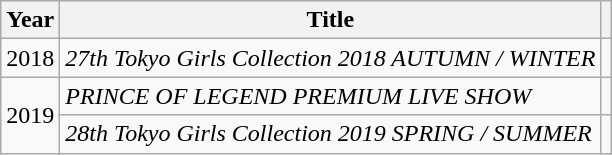<table class="wikitable plainrowheaders">
<tr>
<th scope="col">Year</th>
<th scope="col">Title</th>
<th scope="col" class="unsortable"></th>
</tr>
<tr>
<td>2018</td>
<td><em>27th Tokyo Girls Collection 2018 AUTUMN / WINTER</em></td>
<td></td>
</tr>
<tr>
<td rowspan="2">2019</td>
<td><em>PRINCE OF LEGEND PREMIUM LIVE SHOW</em></td>
<td></td>
</tr>
<tr>
<td><em>28th Tokyo Girls Collection 2019 SPRING / SUMMER</em></td>
<td></td>
</tr>
</table>
